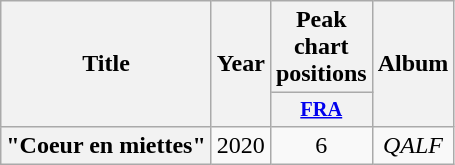<table class="wikitable plainrowheaders" style="text-align:center;">
<tr>
<th scope="col" rowspan="2">Title</th>
<th scope="col" rowspan="2">Year</th>
<th scope="col" colspan="1">Peak chart positions</th>
<th scope="col" rowspan="2">Album</th>
</tr>
<tr>
<th scope="col" style="width:3em;font-size:85%;"><a href='#'>FRA</a><br></th>
</tr>
<tr>
<th scope="row">"Coeur en miettes"<br></th>
<td>2020</td>
<td>6</td>
<td><em>QALF</em></td>
</tr>
</table>
